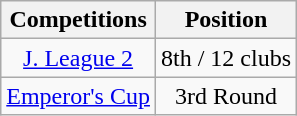<table class="wikitable" style="text-align:center;">
<tr>
<th>Competitions</th>
<th>Position</th>
</tr>
<tr>
<td><a href='#'>J. League 2</a></td>
<td>8th / 12 clubs</td>
</tr>
<tr>
<td><a href='#'>Emperor's Cup</a></td>
<td>3rd Round</td>
</tr>
</table>
